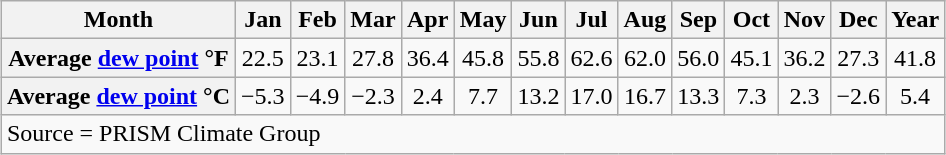<table class="wikitable mw-collapsible mw-collapsed" style="margin-left: auto; margin-right: auto;">
<tr>
<th scope="col">Month</th>
<th scope="col">Jan</th>
<th scope="col">Feb</th>
<th scope="col">Mar</th>
<th scope="col">Apr</th>
<th scope="col">May</th>
<th scope="col">Jun</th>
<th scope="col">Jul</th>
<th scope="col">Aug</th>
<th scope="col">Sep</th>
<th scope="col">Oct</th>
<th scope="col">Nov</th>
<th scope="col">Dec</th>
<th scope="col">Year</th>
</tr>
<tr>
<th scope="row">Average <a href='#'>dew point</a> °F</th>
<td style=text-align:center;">22.5</td>
<td style=text-align:center;">23.1</td>
<td style=text-align:center;">27.8</td>
<td style=text-align:center;">36.4</td>
<td style=text-align:center;">45.8</td>
<td style=text-align:center;">55.8</td>
<td style=text-align:center;">62.6</td>
<td style=text-align:center;">62.0</td>
<td style=text-align:center;">56.0</td>
<td style=text-align:center;">45.1</td>
<td style=text-align:center;">36.2</td>
<td style=text-align:center;">27.3</td>
<td style=text-align:center;">41.8</td>
</tr>
<tr>
<th scope="row">Average <a href='#'>dew point</a> °C</th>
<td style=text-align:center;">−5.3</td>
<td style=text-align:center;">−4.9</td>
<td style=text-align:center;">−2.3</td>
<td style=text-align:center;">2.4</td>
<td style=text-align:center;">7.7</td>
<td style=text-align:center;">13.2</td>
<td style=text-align:center;">17.0</td>
<td style=text-align:center;">16.7</td>
<td style=text-align:center;">13.3</td>
<td style=text-align:center;">7.3</td>
<td style=text-align:center;">2.3</td>
<td style=text-align:center;">−2.6</td>
<td style=text-align:center;">5.4</td>
</tr>
<tr>
<td colspan="14"><div> Source = PRISM Climate Group</div></td>
</tr>
</table>
